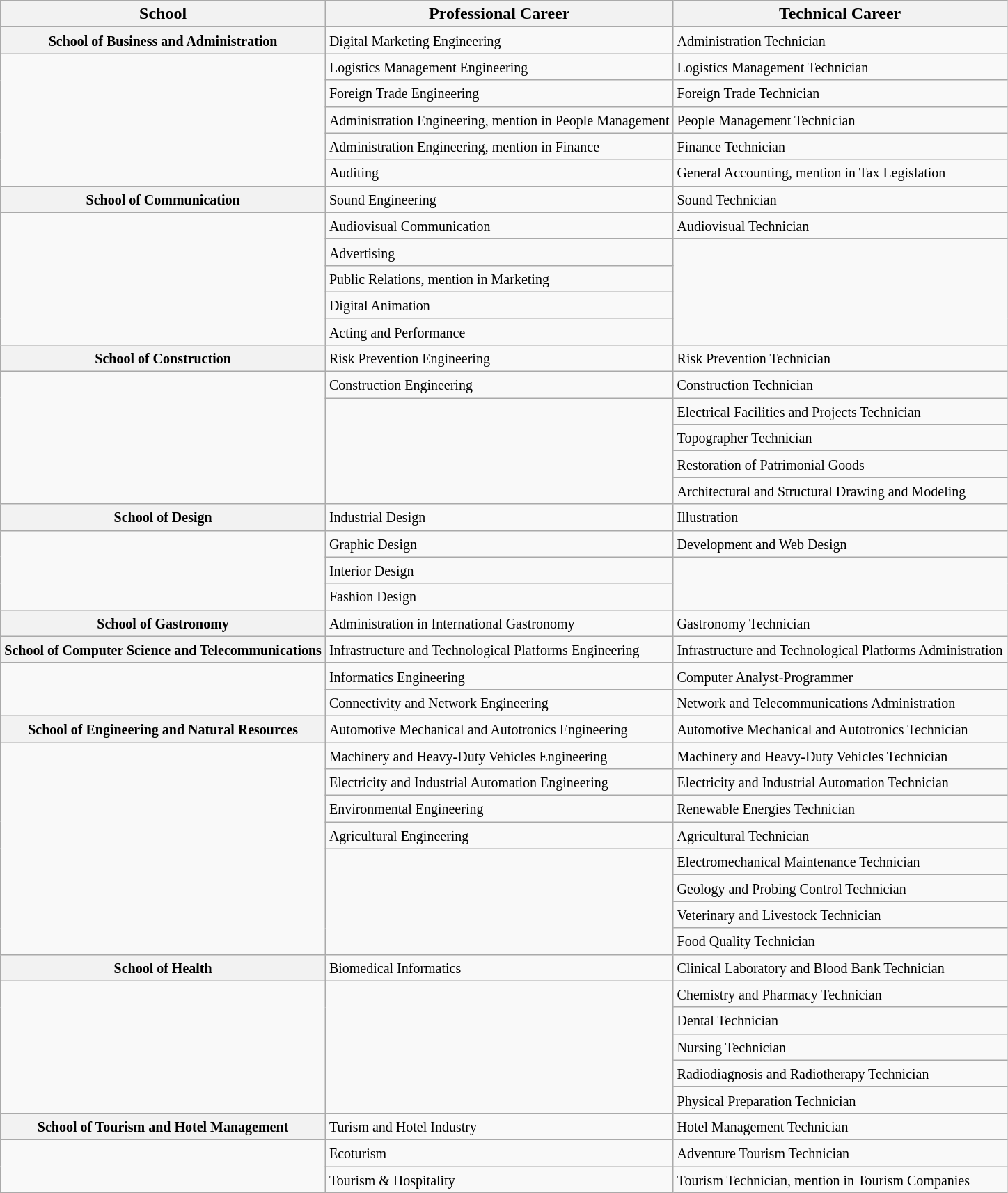<table class="wikitable mw-collapsible mw-collapsed">
<tr>
<th>School</th>
<th>Professional Career</th>
<th>Technical Career</th>
</tr>
<tr>
<th><small>School of Business and Administration</small></th>
<td><small>Digital Marketing Engineering</small></td>
<td><small>Administration Technician</small></td>
</tr>
<tr>
<td rowspan="5"></td>
<td><small>Logistics Management Engineering</small></td>
<td><small>Logistics Management Technician</small></td>
</tr>
<tr>
<td><small>Foreign Trade Engineering</small></td>
<td><small>Foreign Trade Technician</small></td>
</tr>
<tr>
<td><small>Administration Engineering, mention in People Management</small></td>
<td><small>People Management Technician</small></td>
</tr>
<tr>
<td><small>Administration Engineering, mention in Finance</small></td>
<td><small>Finance Technician</small></td>
</tr>
<tr>
<td><small>Auditing</small></td>
<td><small>General Accounting, mention in Tax Legislation</small></td>
</tr>
<tr>
<th><small>School of Communication</small></th>
<td><small>Sound Engineering</small></td>
<td><small>Sound Technician</small></td>
</tr>
<tr>
<td rowspan="5"></td>
<td><small>Audiovisual Communication</small></td>
<td><small>Audiovisual Technician</small></td>
</tr>
<tr>
<td><small>Advertising</small></td>
<td rowspan="4"></td>
</tr>
<tr>
<td><small>Public Relations, mention in Marketing</small></td>
</tr>
<tr>
<td><small>Digital Animation</small></td>
</tr>
<tr>
<td><small>Acting and Performance</small></td>
</tr>
<tr>
<th><small>School of Construction</small></th>
<td><small>Risk Prevention Engineering</small></td>
<td><small>Risk Prevention Technician</small></td>
</tr>
<tr>
<td rowspan="5"></td>
<td><small>Construction Engineering</small></td>
<td><small>Construction Technician</small></td>
</tr>
<tr>
<td rowspan="4"></td>
<td><small>Electrical Facilities and Projects Technician</small></td>
</tr>
<tr>
<td><small>Topographer Technician</small></td>
</tr>
<tr>
<td><small>Restoration of Patrimonial Goods</small></td>
</tr>
<tr>
<td><small>Architectural and Structural Drawing and Modeling</small></td>
</tr>
<tr>
<th><small>School of Design</small></th>
<td><small>Industrial Design</small></td>
<td><small>Illustration</small></td>
</tr>
<tr>
<td rowspan="3"></td>
<td><small>Graphic Design</small></td>
<td><small>Development and Web Design</small></td>
</tr>
<tr>
<td><small>Interior Design</small></td>
<td rowspan="2"></td>
</tr>
<tr>
<td><small>Fashion Design</small></td>
</tr>
<tr>
<th><small>School of Gastronomy</small></th>
<td><small>Administration in International Gastronomy</small></td>
<td><small>Gastronomy Technician</small></td>
</tr>
<tr>
<th><small>School of Computer Science and Telecommunications</small></th>
<td><small>Infrastructure and Technological Platforms Engineering</small></td>
<td><small>Infrastructure and Technological Platforms Administration</small></td>
</tr>
<tr>
<td rowspan="2"></td>
<td><small>Informatics Engineering</small></td>
<td><small>Computer Analyst-Programmer</small></td>
</tr>
<tr>
<td><small>Connectivity and Network Engineering</small></td>
<td><small>Network and Telecommunications Administration</small></td>
</tr>
<tr>
<th><small>School of Engineering and Natural Resources</small></th>
<td><small>Automotive Mechanical and Autotronics Engineering</small></td>
<td><small>Automotive Mechanical and Autotronics Technician</small></td>
</tr>
<tr>
<td rowspan="8"></td>
<td><small>Machinery and Heavy-Duty Vehicles Engineering</small></td>
<td><small>Machinery and Heavy-Duty Vehicles Technician</small></td>
</tr>
<tr>
<td><small>Electricity and Industrial Automation Engineering</small></td>
<td><small>Electricity and Industrial Automation Technician</small></td>
</tr>
<tr>
<td><small>Environmental Engineering</small></td>
<td><small>Renewable Energies Technician</small></td>
</tr>
<tr>
<td><small>Agricultural Engineering</small></td>
<td><small>Agricultural Technician</small></td>
</tr>
<tr>
<td rowspan="4"></td>
<td><small>Electromechanical Maintenance Technician</small></td>
</tr>
<tr>
<td><small>Geology and Probing Control Technician</small></td>
</tr>
<tr>
<td><small>Veterinary and Livestock Technician</small></td>
</tr>
<tr>
<td><small>Food Quality Technician</small></td>
</tr>
<tr>
<th><small>School of Health</small></th>
<td><small>Biomedical Informatics</small></td>
<td><small>Clinical Laboratory and Blood Bank  Technician</small></td>
</tr>
<tr>
<td rowspan="5"></td>
<td rowspan="5"></td>
<td><small>Chemistry and Pharmacy Technician</small></td>
</tr>
<tr>
<td><small>Dental Technician</small></td>
</tr>
<tr>
<td><small>Nursing Technician</small></td>
</tr>
<tr>
<td><small>Radiodiagnosis and Radiotherapy Technician</small></td>
</tr>
<tr>
<td><small>Physical Preparation Technician</small></td>
</tr>
<tr>
<th><small>School of Tourism and Hotel Management</small></th>
<td><small>Turism and Hotel Industry</small></td>
<td><small>Hotel Management Technician</small></td>
</tr>
<tr>
<td rowspan="2"></td>
<td><small>Ecoturism</small></td>
<td><small>Adventure Tourism Technician</small></td>
</tr>
<tr>
<td><small>Tourism & Hospitality</small></td>
<td><small>Tourism Technician, mention in Tourism Companies</small></td>
</tr>
</table>
